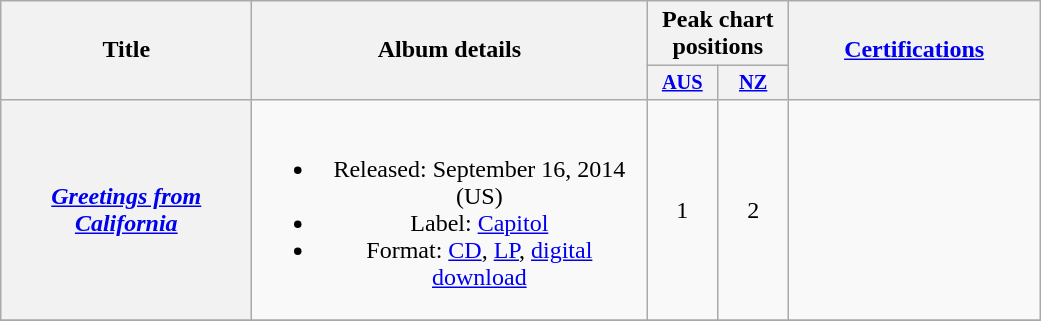<table class="wikitable plainrowheaders" style="text-align:center;">
<tr>
<th scope="col" rowspan="2" style="width:10em;">Title</th>
<th scope="col" rowspan="2" style="width:16em;">Album details</th>
<th scope="col" colspan="2">Peak chart positions</th>
<th scope="col" rowspan="2" style="width:10em;"><a href='#'>Certifications</a></th>
</tr>
<tr>
<th scope="col" style="width:3em;font-size:85%;"><a href='#'>AUS</a><br></th>
<th scope="col" style="width:3em;font-size:85%;"><a href='#'>NZ</a><br></th>
</tr>
<tr>
<th scope="row"><em><a href='#'>Greetings from California</a></em></th>
<td><br><ul><li>Released: September 16, 2014 <span>(US)</span></li><li>Label: <a href='#'>Capitol</a></li><li>Format: <a href='#'>CD</a>, <a href='#'>LP</a>, <a href='#'>digital download</a></li></ul></td>
<td>1</td>
<td>2</td>
<td></td>
</tr>
<tr>
</tr>
</table>
